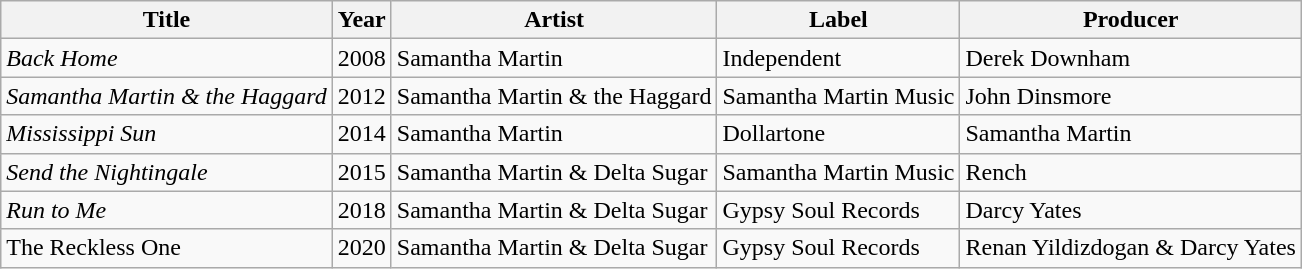<table class="wikitable">
<tr>
<th>Title</th>
<th>Year</th>
<th>Artist</th>
<th>Label</th>
<th>Producer</th>
</tr>
<tr>
<td><em>Back Home</em></td>
<td>2008</td>
<td>Samantha Martin</td>
<td>Independent</td>
<td>Derek Downham</td>
</tr>
<tr>
<td><em>Samantha Martin & the Haggard</em></td>
<td>2012</td>
<td>Samantha Martin & the Haggard</td>
<td>Samantha Martin Music</td>
<td>John Dinsmore</td>
</tr>
<tr>
<td><em>Mississippi Sun</em></td>
<td>2014</td>
<td>Samantha Martin</td>
<td>Dollartone</td>
<td>Samantha Martin</td>
</tr>
<tr>
<td><em>Send the Nightingale</em></td>
<td>2015</td>
<td>Samantha Martin & Delta Sugar</td>
<td>Samantha Martin Music</td>
<td>Rench</td>
</tr>
<tr>
<td><em>Run to Me</em></td>
<td>2018</td>
<td>Samantha Martin & Delta Sugar</td>
<td>Gypsy Soul Records</td>
<td>Darcy Yates</td>
</tr>
<tr>
<td>The Reckless One</td>
<td>2020</td>
<td>Samantha Martin & Delta Sugar</td>
<td>Gypsy Soul Records</td>
<td>Renan Yildizdogan & Darcy Yates</td>
</tr>
</table>
